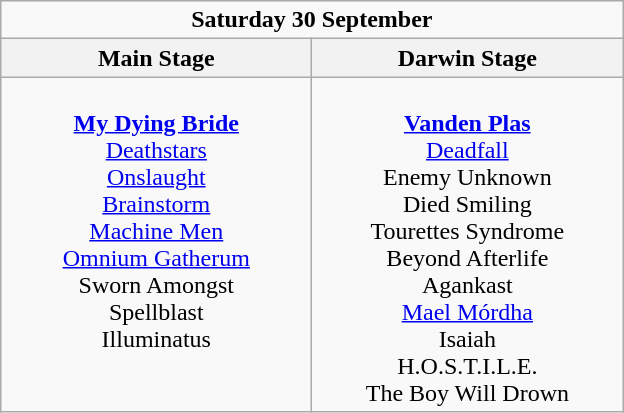<table class="wikitable">
<tr>
<td colspan="2" align="center"><strong>Saturday 30 September</strong></td>
</tr>
<tr>
<th>Main Stage</th>
<th>Darwin Stage</th>
</tr>
<tr>
<td valign="top" align="center" width=200><br><strong><a href='#'>My Dying Bride</a></strong><br>
<a href='#'>Deathstars</a><br>
<a href='#'>Onslaught</a><br>
<a href='#'>Brainstorm</a><br>
<a href='#'>Machine Men</a><br>
<a href='#'>Omnium Gatherum</a><br>
Sworn Amongst <br>
Spellblast<br>
Illuminatus<br></td>
<td valign="top" align="center" width=200><br><strong><a href='#'>Vanden Plas</a></strong><br>
<a href='#'>Deadfall</a><br>
Enemy Unknown<br>
Died Smiling<br>
Tourettes Syndrome <br>
Beyond Afterlife<br>
Agankast<br>
<a href='#'>Mael Mórdha</a><br>
Isaiah<br>
H.O.S.T.I.L.E.<br>
The Boy Will Drown<br></td>
</tr>
</table>
